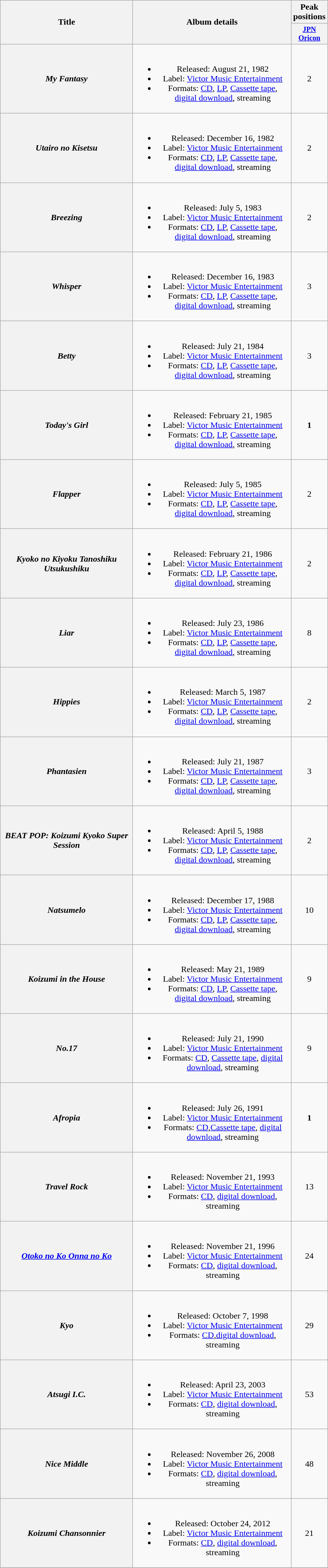<table class="wikitable plainrowheaders" style="text-align:center;">
<tr>
<th style="width:15em;" rowspan="2">Title</th>
<th style="width:18em;" rowspan="2">Album details</th>
<th colspan="1">Peak positions</th>
</tr>
<tr>
<th style="width:3em;font-size:85%"><a href='#'>JPN<br>Oricon</a><br></th>
</tr>
<tr>
<th scope="row"><em>My Fantasy</em></th>
<td><br><ul><li>Released: August 21, 1982</li><li>Label: <a href='#'>Victor Music Entertainment</a></li><li>Formats: <a href='#'>CD</a>, <a href='#'>LP</a>, <a href='#'>Cassette tape</a>, <a href='#'>digital download</a>, streaming</li></ul></td>
<td>2</td>
</tr>
<tr>
<th scope="row"><em>Utairo no Kisetsu</em></th>
<td><br><ul><li>Released: December 16, 1982</li><li>Label: <a href='#'>Victor Music Entertainment</a></li><li>Formats: <a href='#'>CD</a>, <a href='#'>LP</a>, <a href='#'>Cassette tape</a>, <a href='#'>digital download</a>, streaming</li></ul></td>
<td>2</td>
</tr>
<tr>
<th scope="row"><em>Breezing</em></th>
<td><br><ul><li>Released: July 5, 1983</li><li>Label: <a href='#'>Victor Music Entertainment</a></li><li>Formats: <a href='#'>CD</a>, <a href='#'>LP</a>, <a href='#'>Cassette tape</a>, <a href='#'>digital download</a>, streaming</li></ul></td>
<td>2</td>
</tr>
<tr>
<th scope="row"><em>Whisper</em></th>
<td><br><ul><li>Released: December 16, 1983</li><li>Label: <a href='#'>Victor Music Entertainment</a></li><li>Formats: <a href='#'>CD</a>, <a href='#'>LP</a>, <a href='#'>Cassette tape</a>, <a href='#'>digital download</a>, streaming</li></ul></td>
<td>3</td>
</tr>
<tr>
<th scope="row"><em>Betty</em></th>
<td><br><ul><li>Released: July 21, 1984</li><li>Label: <a href='#'>Victor Music Entertainment</a></li><li>Formats: <a href='#'>CD</a>, <a href='#'>LP</a>, <a href='#'>Cassette tape</a>, <a href='#'>digital download</a>, streaming</li></ul></td>
<td>3</td>
</tr>
<tr>
<th scope="row"><em>Today's Girl</em></th>
<td><br><ul><li>Released: February 21, 1985</li><li>Label: <a href='#'>Victor Music Entertainment</a></li><li>Formats: <a href='#'>CD</a>, <a href='#'>LP</a>, <a href='#'>Cassette tape</a>, <a href='#'>digital download</a>, streaming</li></ul></td>
<td><strong>1</strong></td>
</tr>
<tr>
<th scope="row"><em>Flapper</em></th>
<td><br><ul><li>Released: July 5, 1985</li><li>Label: <a href='#'>Victor Music Entertainment</a></li><li>Formats: <a href='#'>CD</a>, <a href='#'>LP</a>, <a href='#'>Cassette tape</a>, <a href='#'>digital download</a>, streaming</li></ul></td>
<td>2</td>
</tr>
<tr>
<th scope="row"><em>Kyoko no Kiyoku Tanoshiku Utsukushiku</em></th>
<td><br><ul><li>Released: February 21, 1986</li><li>Label: <a href='#'>Victor Music Entertainment</a></li><li>Formats: <a href='#'>CD</a>, <a href='#'>LP</a>, <a href='#'>Cassette tape</a>, <a href='#'>digital download</a>, streaming</li></ul></td>
<td>2</td>
</tr>
<tr>
<th scope="row"><em>Liar</em></th>
<td><br><ul><li>Released: July 23, 1986</li><li>Label: <a href='#'>Victor Music Entertainment</a></li><li>Formats: <a href='#'>CD</a>, <a href='#'>LP</a>, <a href='#'>Cassette tape</a>, <a href='#'>digital download</a>, streaming</li></ul></td>
<td>8</td>
</tr>
<tr>
<th scope="row"><em>Hippies</em></th>
<td><br><ul><li>Released: March 5, 1987</li><li>Label: <a href='#'>Victor Music Entertainment</a></li><li>Formats: <a href='#'>CD</a>, <a href='#'>LP</a>, <a href='#'>Cassette tape</a>, <a href='#'>digital download</a>, streaming</li></ul></td>
<td>2</td>
</tr>
<tr>
<th scope="row"><em>Phantasien</em></th>
<td><br><ul><li>Released: July 21, 1987</li><li>Label: <a href='#'>Victor Music Entertainment</a></li><li>Formats: <a href='#'>CD</a>, <a href='#'>LP</a>, <a href='#'>Cassette tape</a>, <a href='#'>digital download</a>, streaming</li></ul></td>
<td>3</td>
</tr>
<tr>
<th scope="row"><em>BEAT POP: Koizumi Kyoko Super Session</em></th>
<td><br><ul><li>Released: April 5, 1988</li><li>Label: <a href='#'>Victor Music Entertainment</a></li><li>Formats: <a href='#'>CD</a>, <a href='#'>LP</a>, <a href='#'>Cassette tape</a>, <a href='#'>digital download</a>, streaming</li></ul></td>
<td>2</td>
</tr>
<tr>
<th scope="row"><em>Natsumelo</em></th>
<td><br><ul><li>Released: December 17, 1988</li><li>Label: <a href='#'>Victor Music Entertainment</a></li><li>Formats: <a href='#'>CD</a>, <a href='#'>LP</a>, <a href='#'>Cassette tape</a>, <a href='#'>digital download</a>, streaming</li></ul></td>
<td>10</td>
</tr>
<tr>
<th scope="row"><em>Koizumi in the House</em></th>
<td><br><ul><li>Released: May 21, 1989</li><li>Label: <a href='#'>Victor Music Entertainment</a></li><li>Formats: <a href='#'>CD</a>, <a href='#'>LP</a>, <a href='#'>Cassette tape</a>, <a href='#'>digital download</a>, streaming</li></ul></td>
<td>9</td>
</tr>
<tr>
<th scope="row"><em>No.17</em></th>
<td><br><ul><li>Released: July 21, 1990</li><li>Label: <a href='#'>Victor Music Entertainment</a></li><li>Formats: <a href='#'>CD</a>, <a href='#'>Cassette tape</a>, <a href='#'>digital download</a>, streaming</li></ul></td>
<td>9</td>
</tr>
<tr>
<th scope="row"><em>Afropia</em></th>
<td><br><ul><li>Released: July 26, 1991</li><li>Label: <a href='#'>Victor Music Entertainment</a></li><li>Formats: <a href='#'>CD</a>,<a href='#'>Cassette tape</a>, <a href='#'>digital download</a>, streaming</li></ul></td>
<td><strong>1</strong></td>
</tr>
<tr>
<th scope="row"><em>Travel Rock</em></th>
<td><br><ul><li>Released: November 21, 1993</li><li>Label: <a href='#'>Victor Music Entertainment</a></li><li>Formats: <a href='#'>CD</a>, <a href='#'>digital download</a>, streaming</li></ul></td>
<td>13</td>
</tr>
<tr>
<th scope="row"><em><a href='#'>Otoko no Ko Onna no Ko</a></em></th>
<td><br><ul><li>Released: November 21, 1996</li><li>Label: <a href='#'>Victor Music Entertainment</a></li><li>Formats: <a href='#'>CD</a>, <a href='#'>digital download</a>, streaming</li></ul></td>
<td>24</td>
</tr>
<tr>
<th scope="row"><em>Kyo</em></th>
<td><br><ul><li>Released: October 7, 1998</li><li>Label: <a href='#'>Victor Music Entertainment</a></li><li>Formats: <a href='#'>CD</a>,<a href='#'>digital download</a>, streaming</li></ul></td>
<td>29</td>
</tr>
<tr>
<th scope="row"><em>Atsugi I.C.</em></th>
<td><br><ul><li>Released: April 23, 2003</li><li>Label: <a href='#'>Victor Music Entertainment</a></li><li>Formats: <a href='#'>CD</a>, <a href='#'>digital download</a>, streaming</li></ul></td>
<td>53</td>
</tr>
<tr>
<th scope="row"><em>Nice Middle</em></th>
<td><br><ul><li>Released: November 26, 2008</li><li>Label: <a href='#'>Victor Music Entertainment</a></li><li>Formats: <a href='#'>CD</a>, <a href='#'>digital download</a>, streaming</li></ul></td>
<td>48</td>
</tr>
<tr>
<th scope="row"><em>Koizumi Chansonnier</em></th>
<td><br><ul><li>Released: October 24, 2012</li><li>Label: <a href='#'>Victor Music Entertainment</a></li><li>Formats: <a href='#'>CD</a>, <a href='#'>digital download</a>, streaming</li></ul></td>
<td>21</td>
</tr>
<tr>
</tr>
</table>
